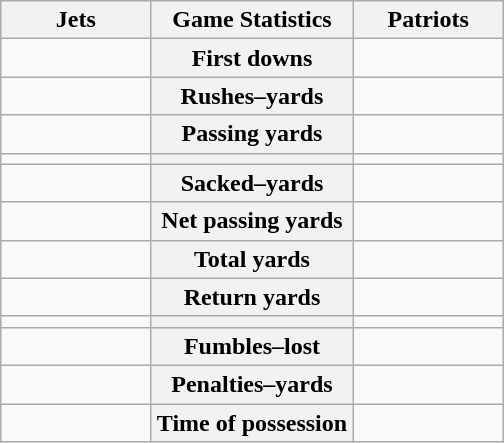<table class="wikitable" style="margin: 1em auto 1em auto">
<tr>
<th style="width:30%;">Jets</th>
<th style="width:40%;">Game Statistics</th>
<th style="width:30%;">Patriots</th>
</tr>
<tr>
<td style="text-align:right;"></td>
<th>First downs</th>
<td></td>
</tr>
<tr>
<td style="text-align:right;"></td>
<th>Rushes–yards</th>
<td></td>
</tr>
<tr>
<td style="text-align:right;"></td>
<th>Passing yards</th>
<td></td>
</tr>
<tr>
<td style="text-align:right;"></td>
<th></th>
<td></td>
</tr>
<tr>
<td style="text-align:right;"></td>
<th>Sacked–yards</th>
<td></td>
</tr>
<tr>
<td style="text-align:right;"></td>
<th>Net passing yards</th>
<td></td>
</tr>
<tr>
<td style="text-align:right;"></td>
<th>Total yards</th>
<td></td>
</tr>
<tr>
<td style="text-align:right;"></td>
<th>Return yards</th>
<td></td>
</tr>
<tr>
<td style="text-align:right;"></td>
<th></th>
<td></td>
</tr>
<tr>
<td style="text-align:right;"></td>
<th>Fumbles–lost</th>
<td></td>
</tr>
<tr>
<td style="text-align:right;"></td>
<th>Penalties–yards</th>
<td></td>
</tr>
<tr>
<td style="text-align:right;"></td>
<th>Time of possession</th>
<td></td>
</tr>
</table>
